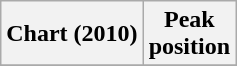<table class="wikitable plainrowheaders">
<tr>
<th scope="col">Chart (2010)</th>
<th scope="col">Peak<br>position</th>
</tr>
<tr>
</tr>
</table>
